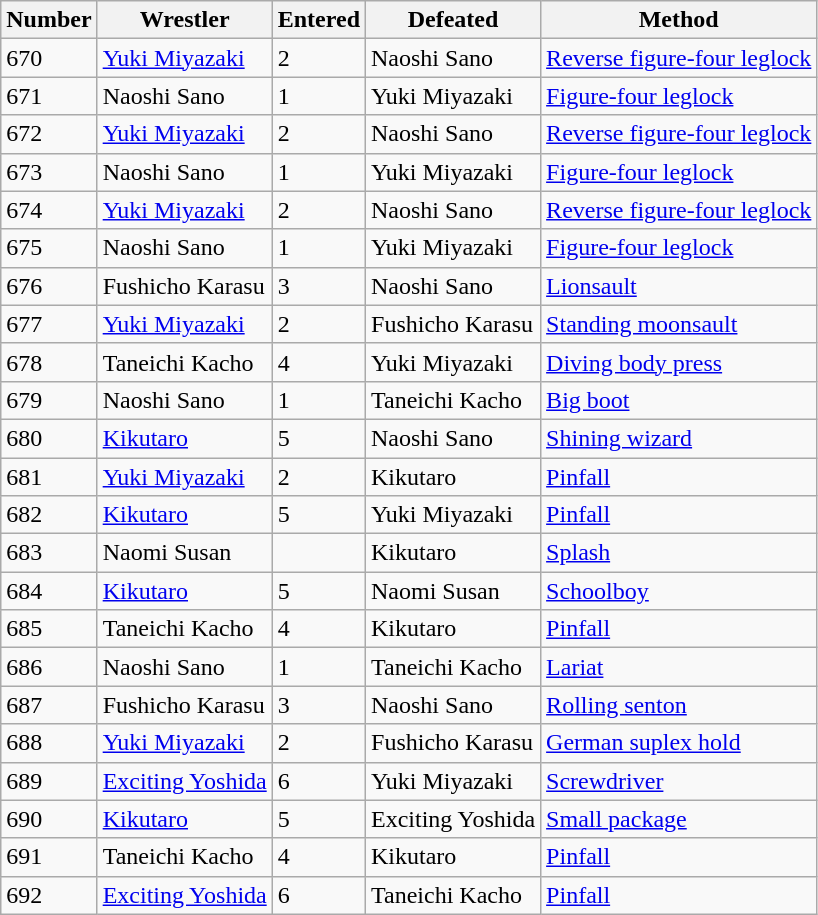<table class="wikitable sortable">
<tr>
<th>Number</th>
<th>Wrestler</th>
<th>Entered</th>
<th>Defeated</th>
<th>Method</th>
</tr>
<tr>
<td>670</td>
<td><a href='#'>Yuki Miyazaki</a></td>
<td>2</td>
<td>Naoshi Sano</td>
<td><a href='#'>Reverse figure-four leglock</a></td>
</tr>
<tr>
<td>671</td>
<td>Naoshi Sano</td>
<td>1</td>
<td>Yuki Miyazaki</td>
<td><a href='#'>Figure-four leglock</a></td>
</tr>
<tr>
<td>672</td>
<td><a href='#'>Yuki Miyazaki</a></td>
<td>2</td>
<td>Naoshi Sano</td>
<td><a href='#'>Reverse figure-four leglock</a></td>
</tr>
<tr>
<td>673</td>
<td>Naoshi Sano</td>
<td>1</td>
<td>Yuki Miyazaki</td>
<td><a href='#'>Figure-four leglock</a></td>
</tr>
<tr>
<td>674</td>
<td><a href='#'>Yuki Miyazaki</a></td>
<td>2</td>
<td>Naoshi Sano</td>
<td><a href='#'>Reverse figure-four leglock</a></td>
</tr>
<tr>
<td>675</td>
<td>Naoshi Sano</td>
<td>1</td>
<td>Yuki Miyazaki</td>
<td><a href='#'>Figure-four leglock</a></td>
</tr>
<tr>
<td>676</td>
<td>Fushicho Karasu</td>
<td>3</td>
<td>Naoshi Sano</td>
<td><a href='#'>Lionsault</a></td>
</tr>
<tr>
<td>677</td>
<td><a href='#'>Yuki Miyazaki</a></td>
<td>2</td>
<td>Fushicho Karasu</td>
<td><a href='#'>Standing moonsault</a></td>
</tr>
<tr>
<td>678</td>
<td>Taneichi Kacho</td>
<td>4</td>
<td>Yuki Miyazaki</td>
<td><a href='#'>Diving body press</a></td>
</tr>
<tr>
<td>679</td>
<td>Naoshi Sano</td>
<td>1</td>
<td>Taneichi Kacho</td>
<td><a href='#'>Big boot</a></td>
</tr>
<tr>
<td>680</td>
<td><a href='#'>Kikutaro</a></td>
<td>5</td>
<td>Naoshi Sano</td>
<td><a href='#'>Shining wizard</a></td>
</tr>
<tr>
<td>681</td>
<td><a href='#'>Yuki Miyazaki</a></td>
<td>2</td>
<td>Kikutaro</td>
<td><a href='#'>Pinfall</a></td>
</tr>
<tr>
<td>682</td>
<td><a href='#'>Kikutaro</a></td>
<td>5</td>
<td>Yuki Miyazaki</td>
<td><a href='#'>Pinfall</a></td>
</tr>
<tr>
<td>683</td>
<td>Naomi Susan</td>
<td></td>
<td>Kikutaro</td>
<td><a href='#'>Splash</a></td>
</tr>
<tr>
<td>684</td>
<td><a href='#'>Kikutaro</a></td>
<td>5</td>
<td>Naomi Susan</td>
<td><a href='#'>Schoolboy</a></td>
</tr>
<tr>
<td>685</td>
<td>Taneichi Kacho</td>
<td>4</td>
<td>Kikutaro</td>
<td><a href='#'>Pinfall</a></td>
</tr>
<tr>
<td>686</td>
<td>Naoshi Sano</td>
<td>1</td>
<td>Taneichi Kacho</td>
<td><a href='#'>Lariat</a></td>
</tr>
<tr>
<td>687</td>
<td>Fushicho Karasu</td>
<td>3</td>
<td>Naoshi Sano</td>
<td><a href='#'>Rolling senton</a></td>
</tr>
<tr>
<td>688</td>
<td><a href='#'>Yuki Miyazaki</a></td>
<td>2</td>
<td>Fushicho Karasu</td>
<td><a href='#'>German suplex hold</a></td>
</tr>
<tr>
<td>689</td>
<td><a href='#'>Exciting Yoshida</a></td>
<td>6</td>
<td>Yuki Miyazaki</td>
<td><a href='#'>Screwdriver</a></td>
</tr>
<tr>
<td>690</td>
<td><a href='#'>Kikutaro</a></td>
<td>5</td>
<td>Exciting Yoshida</td>
<td><a href='#'>Small package</a></td>
</tr>
<tr>
<td>691</td>
<td>Taneichi Kacho</td>
<td>4</td>
<td>Kikutaro</td>
<td><a href='#'>Pinfall</a></td>
</tr>
<tr>
<td>692</td>
<td><a href='#'>Exciting Yoshida</a></td>
<td>6</td>
<td>Taneichi Kacho</td>
<td><a href='#'>Pinfall</a></td>
</tr>
</table>
